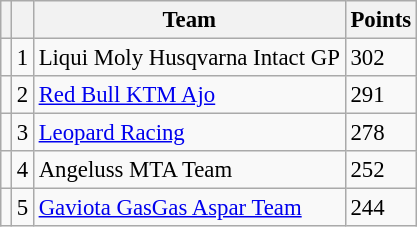<table class="wikitable" style="font-size: 95%;">
<tr>
<th></th>
<th></th>
<th>Team</th>
<th>Points</th>
</tr>
<tr>
<td></td>
<td align=center>1</td>
<td> Liqui Moly Husqvarna Intact GP</td>
<td align=left>302</td>
</tr>
<tr>
<td></td>
<td align=center>2</td>
<td> <a href='#'>Red Bull KTM Ajo</a></td>
<td align=left>291</td>
</tr>
<tr>
<td></td>
<td align=center>3</td>
<td> <a href='#'>Leopard Racing</a></td>
<td align=left>278</td>
</tr>
<tr>
<td></td>
<td align=center>4</td>
<td> Angeluss MTA Team</td>
<td align=left>252</td>
</tr>
<tr>
<td></td>
<td align=center>5</td>
<td> <a href='#'>Gaviota GasGas Aspar Team</a></td>
<td align=left>244</td>
</tr>
</table>
